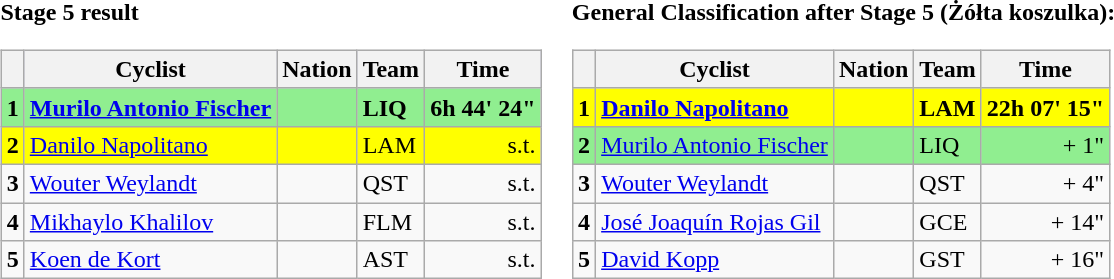<table>
<tr>
<td><strong>Stage 5 result</strong><br><table class="wikitable">
<tr style="background:#ccccff;">
<th></th>
<th>Cyclist</th>
<th>Nation</th>
<th>Team</th>
<th>Time</th>
</tr>
<tr bgcolor="lightgreen">
<td><strong>1</strong></td>
<td><strong><a href='#'>Murilo Antonio Fischer</a></strong></td>
<td><strong></strong></td>
<td><strong>LIQ</strong></td>
<td align="right"><strong>6h 44' 24"</strong></td>
</tr>
<tr bgcolor="yellow">
<td><strong>2</strong></td>
<td><a href='#'>Danilo Napolitano</a></td>
<td></td>
<td>LAM</td>
<td align="right">s.t.</td>
</tr>
<tr>
<td><strong>3</strong></td>
<td><a href='#'>Wouter Weylandt</a></td>
<td></td>
<td>QST</td>
<td align="right">s.t.</td>
</tr>
<tr>
<td><strong>4</strong></td>
<td><a href='#'>Mikhaylo Khalilov</a></td>
<td></td>
<td>FLM</td>
<td align="right">s.t.</td>
</tr>
<tr>
<td><strong>5</strong></td>
<td><a href='#'>Koen de Kort</a></td>
<td></td>
<td>AST</td>
<td align="right">s.t.</td>
</tr>
</table>
</td>
<td><strong>General Classification after Stage 5 (Żółta koszulka):</strong><br><table class="wikitable">
<tr>
<th></th>
<th>Cyclist</th>
<th>Nation</th>
<th>Team</th>
<th>Time</th>
</tr>
<tr bgcolor="yellow">
<td><strong>1</strong></td>
<td><strong><a href='#'>Danilo Napolitano</a></strong></td>
<td><strong></strong></td>
<td><strong>LAM</strong></td>
<td align="right"><strong>22h 07' 15"</strong></td>
</tr>
<tr bgcolor="lightgreen">
<td><strong>2</strong></td>
<td><a href='#'>Murilo Antonio Fischer</a></td>
<td></td>
<td>LIQ</td>
<td align="right">+ 1"</td>
</tr>
<tr>
<td><strong>3</strong></td>
<td><a href='#'>Wouter Weylandt</a></td>
<td></td>
<td>QST</td>
<td align="right">+ 4"</td>
</tr>
<tr>
<td><strong>4</strong></td>
<td><a href='#'>José Joaquín Rojas Gil</a></td>
<td></td>
<td>GCE</td>
<td align="right">+ 14"</td>
</tr>
<tr>
<td><strong>5</strong></td>
<td><a href='#'>David Kopp</a></td>
<td></td>
<td>GST</td>
<td align="right">+ 16"</td>
</tr>
</table>
</td>
</tr>
</table>
